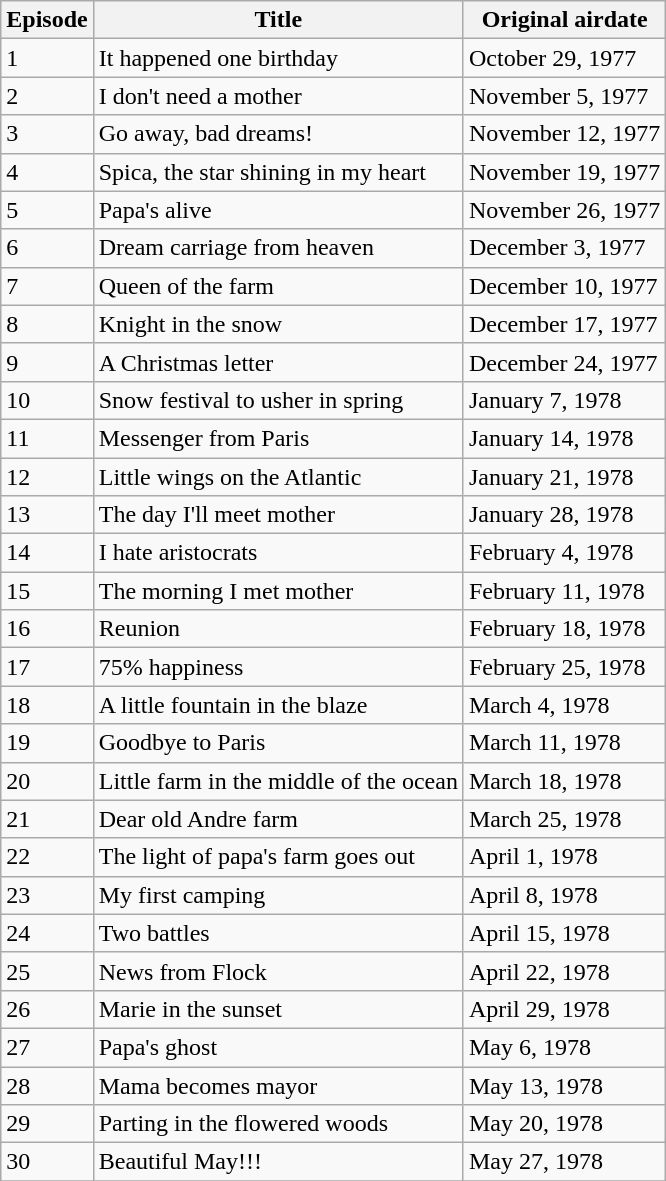<table class="wikitable">
<tr>
<th>Episode</th>
<th>Title</th>
<th>Original airdate</th>
</tr>
<tr>
<td>1</td>
<td>It happened one birthday</td>
<td>October 29, 1977</td>
</tr>
<tr>
<td>2</td>
<td>I don't need a mother</td>
<td>November 5, 1977</td>
</tr>
<tr>
<td>3</td>
<td>Go away, bad dreams!</td>
<td>November 12, 1977</td>
</tr>
<tr>
<td>4</td>
<td>Spica, the star shining in my heart</td>
<td>November 19, 1977</td>
</tr>
<tr>
<td>5</td>
<td>Papa's alive</td>
<td>November 26, 1977</td>
</tr>
<tr>
<td>6</td>
<td>Dream carriage from heaven</td>
<td>December 3, 1977</td>
</tr>
<tr>
<td>7</td>
<td>Queen of the farm</td>
<td>December 10, 1977</td>
</tr>
<tr>
<td>8</td>
<td>Knight in the snow</td>
<td>December 17, 1977</td>
</tr>
<tr>
<td>9</td>
<td>A Christmas letter</td>
<td>December 24, 1977</td>
</tr>
<tr>
<td>10</td>
<td>Snow festival to usher in spring</td>
<td>January 7, 1978</td>
</tr>
<tr>
<td>11</td>
<td>Messenger from Paris</td>
<td>January 14, 1978</td>
</tr>
<tr>
<td>12</td>
<td>Little wings on the Atlantic</td>
<td>January 21, 1978</td>
</tr>
<tr>
<td>13</td>
<td>The day I'll meet mother</td>
<td>January 28, 1978</td>
</tr>
<tr>
<td>14</td>
<td>I hate aristocrats</td>
<td>February 4, 1978</td>
</tr>
<tr>
<td>15</td>
<td>The morning I met mother</td>
<td>February 11, 1978</td>
</tr>
<tr>
<td>16</td>
<td>Reunion</td>
<td>February 18, 1978</td>
</tr>
<tr>
<td>17</td>
<td>75% happiness</td>
<td>February 25, 1978</td>
</tr>
<tr>
<td>18</td>
<td>A little fountain in the blaze</td>
<td>March 4, 1978</td>
</tr>
<tr>
<td>19</td>
<td>Goodbye to Paris</td>
<td>March 11, 1978</td>
</tr>
<tr>
<td>20</td>
<td>Little farm in the middle of the ocean</td>
<td>March 18, 1978</td>
</tr>
<tr>
<td>21</td>
<td>Dear old Andre farm</td>
<td>March 25, 1978</td>
</tr>
<tr>
<td>22</td>
<td>The light of papa's farm goes out</td>
<td>April 1, 1978</td>
</tr>
<tr>
<td>23</td>
<td>My first camping</td>
<td>April 8, 1978</td>
</tr>
<tr>
<td>24</td>
<td>Two battles</td>
<td>April 15, 1978</td>
</tr>
<tr>
<td>25</td>
<td>News from Flock</td>
<td>April 22, 1978</td>
</tr>
<tr>
<td>26</td>
<td>Marie in the sunset</td>
<td>April 29, 1978</td>
</tr>
<tr>
<td>27</td>
<td>Papa's ghost</td>
<td>May 6, 1978</td>
</tr>
<tr>
<td>28</td>
<td>Mama becomes mayor</td>
<td>May 13, 1978</td>
</tr>
<tr>
<td>29</td>
<td>Parting in the flowered woods</td>
<td>May 20, 1978</td>
</tr>
<tr>
<td>30</td>
<td>Beautiful May!!!</td>
<td>May 27, 1978</td>
</tr>
<tr>
</tr>
</table>
